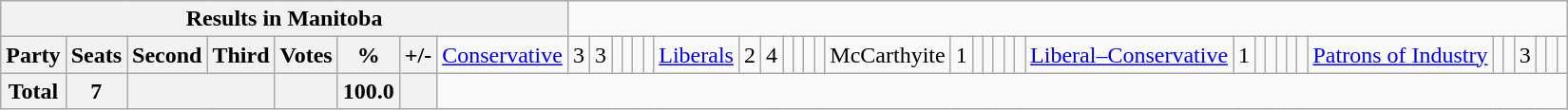<table class="wikitable">
<tr>
<th colspan=9>Results in Manitoba</th>
</tr>
<tr>
<th colspan=2>Party</th>
<th>Seats</th>
<th>Second</th>
<th>Third</th>
<th>Votes</th>
<th>%</th>
<th>+/-<br></th>
<td><a href='#'>Conservative</a></td>
<td align="right">3</td>
<td align="right">3</td>
<td align="right"></td>
<td align="right"></td>
<td align="right"></td>
<td align="right"><br></td>
<td><a href='#'>Liberals</a></td>
<td align="right">2</td>
<td align="right">4</td>
<td align="right"></td>
<td align="right"></td>
<td align="right"></td>
<td align="right"><br></td>
<td>McCarthyite</td>
<td align="right">1</td>
<td align="right"></td>
<td align="right"></td>
<td align="right"></td>
<td align="right"></td>
<td align="right"><br></td>
<td><a href='#'>Liberal–Conservative</a></td>
<td align="right">1</td>
<td align="right"></td>
<td align="right"></td>
<td align="right"></td>
<td align="right"></td>
<td align="right"><br></td>
<td><a href='#'>Patrons of Industry</a></td>
<td align="right"></td>
<td align="right"></td>
<td align="right">3</td>
<td align="right"></td>
<td align="right"></td>
<td align="right"></td>
</tr>
<tr>
<th colspan="2">Total</th>
<th>7</th>
<th colspan="2"></th>
<th></th>
<th>100.0</th>
<th></th>
</tr>
</table>
